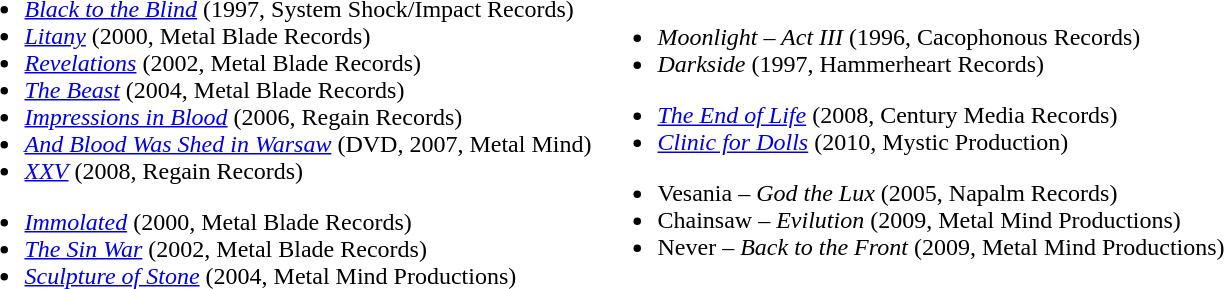<table>
<tr mjh>
<td width=50%><br><ul><li><em><a href='#'>Black to the Blind</a></em> (1997, System Shock/Impact Records)</li><li><em><a href='#'>Litany</a></em> (2000, Metal Blade Records)</li><li><em><a href='#'>Revelations</a></em> (2002, Metal Blade Records)</li><li><em><a href='#'>The Beast</a></em> (2004, Metal Blade Records)</li><li><em><a href='#'>Impressions in Blood</a></em> (2006, Regain Records)</li><li><em><a href='#'>And Blood Was Shed in Warsaw</a></em> (DVD, 2007, Metal Mind)</li><li><em><a href='#'>XXV</a></em> (2008, Regain Records)</li></ul><ul><li><em><a href='#'>Immolated</a></em> (2000, Metal Blade Records)</li><li><em><a href='#'>The Sin War</a></em> (2002, Metal Blade Records)</li><li><em><a href='#'>Sculpture of Stone</a></em> (2004, Metal Mind Productions)</li></ul></td>
<td width=50%><br><ul><li><em>Moonlight – Act III</em> (1996, Cacophonous Records)</li><li><em>Darkside</em> (1997, Hammerheart Records)</li></ul><ul><li><em><a href='#'>The End of Life</a></em> (2008, Century Media Records)</li><li><em><a href='#'>Clinic for Dolls</a></em> (2010, Mystic Production)</li></ul><ul><li>Vesania – <em>God the Lux</em> (2005, Napalm Records)</li><li>Chainsaw – <em>Evilution</em> (2009, Metal Mind Productions)</li><li>Never – <em>Back to the Front</em> (2009, Metal Mind Productions)</li></ul></td>
</tr>
</table>
